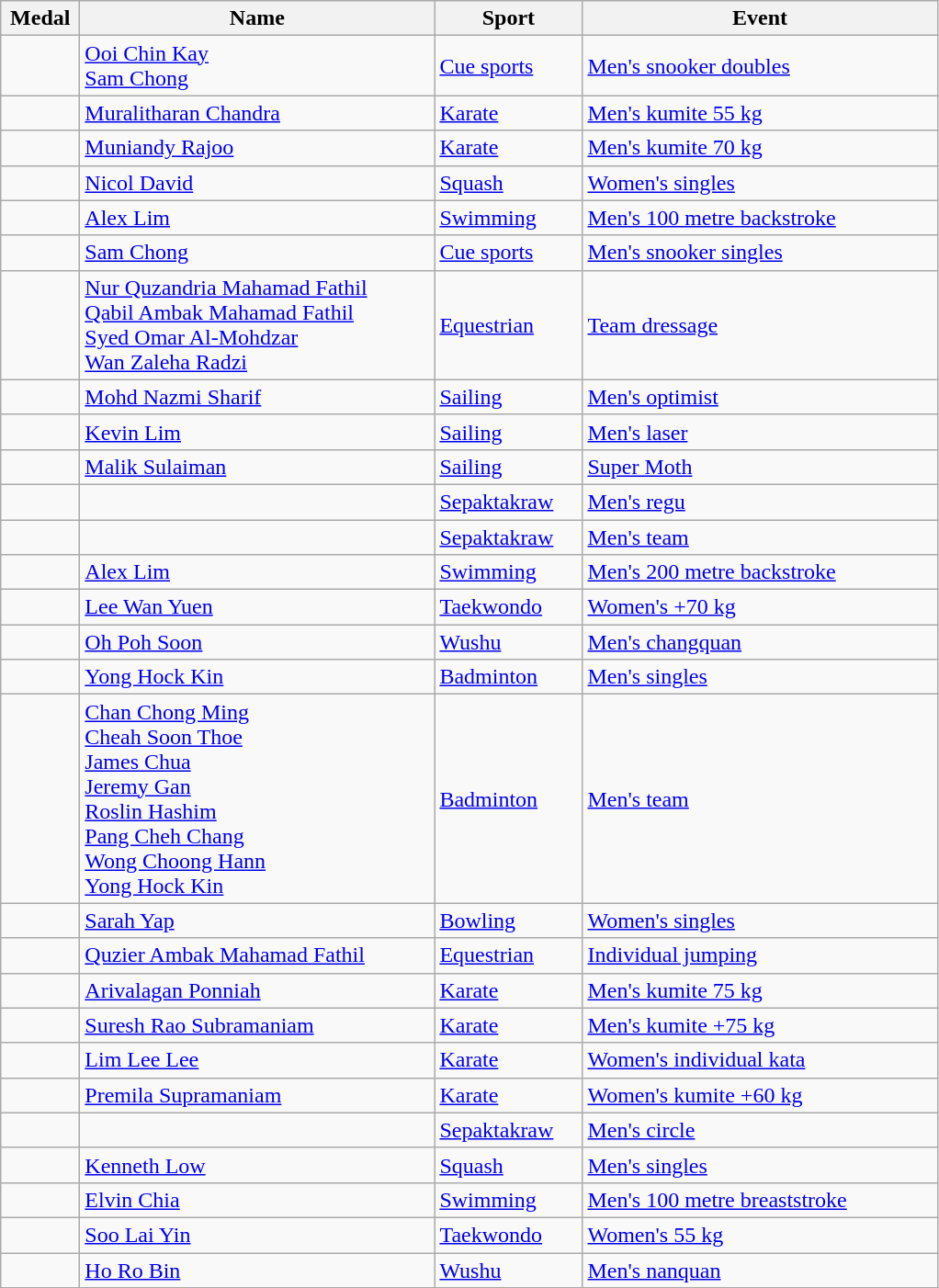<table class="wikitable sortable" style="font-size:100%">
<tr>
<th width="50">Medal</th>
<th width="250">Name</th>
<th width="100">Sport</th>
<th width="250">Event</th>
</tr>
<tr>
<td></td>
<td><a href='#'>Ooi Chin Kay</a><br><a href='#'>Sam Chong</a></td>
<td><a href='#'>Cue sports</a></td>
<td><a href='#'>Men's snooker doubles</a></td>
</tr>
<tr>
<td></td>
<td><a href='#'>Muralitharan Chandra</a></td>
<td><a href='#'>Karate</a></td>
<td><a href='#'>Men's kumite 55 kg</a></td>
</tr>
<tr>
<td></td>
<td><a href='#'>Muniandy Rajoo</a></td>
<td><a href='#'>Karate</a></td>
<td><a href='#'>Men's kumite 70 kg</a></td>
</tr>
<tr>
<td></td>
<td><a href='#'>Nicol David</a></td>
<td><a href='#'>Squash</a></td>
<td><a href='#'>Women's singles</a></td>
</tr>
<tr>
<td></td>
<td><a href='#'>Alex Lim</a></td>
<td><a href='#'>Swimming</a></td>
<td><a href='#'>Men's 100 metre backstroke</a></td>
</tr>
<tr>
<td></td>
<td><a href='#'>Sam Chong</a></td>
<td><a href='#'>Cue sports</a></td>
<td><a href='#'>Men's snooker singles</a></td>
</tr>
<tr>
<td></td>
<td><a href='#'>Nur Quzandria Mahamad Fathil</a><br><a href='#'>Qabil Ambak Mahamad Fathil</a><br><a href='#'>Syed Omar Al-Mohdzar</a><br><a href='#'>Wan Zaleha Radzi</a></td>
<td><a href='#'>Equestrian</a></td>
<td><a href='#'>Team dressage</a></td>
</tr>
<tr>
<td></td>
<td><a href='#'>Mohd Nazmi Sharif</a></td>
<td><a href='#'>Sailing</a></td>
<td><a href='#'>Men's optimist</a></td>
</tr>
<tr>
<td></td>
<td><a href='#'>Kevin Lim</a></td>
<td><a href='#'>Sailing</a></td>
<td><a href='#'>Men's laser</a></td>
</tr>
<tr>
<td></td>
<td><a href='#'>Malik Sulaiman</a></td>
<td><a href='#'>Sailing</a></td>
<td><a href='#'>Super Moth</a></td>
</tr>
<tr>
<td></td>
<td></td>
<td><a href='#'>Sepaktakraw</a></td>
<td><a href='#'>Men's regu</a></td>
</tr>
<tr>
<td></td>
<td></td>
<td><a href='#'>Sepaktakraw</a></td>
<td><a href='#'>Men's team</a></td>
</tr>
<tr>
<td></td>
<td><a href='#'>Alex Lim</a></td>
<td><a href='#'>Swimming</a></td>
<td><a href='#'>Men's 200 metre backstroke</a></td>
</tr>
<tr>
<td></td>
<td><a href='#'>Lee Wan Yuen</a></td>
<td><a href='#'>Taekwondo</a></td>
<td><a href='#'>Women's +70 kg</a></td>
</tr>
<tr>
<td></td>
<td><a href='#'>Oh Poh Soon</a></td>
<td><a href='#'>Wushu</a></td>
<td><a href='#'>Men's changquan</a></td>
</tr>
<tr>
<td></td>
<td><a href='#'>Yong Hock Kin</a></td>
<td><a href='#'>Badminton</a></td>
<td><a href='#'>Men's singles</a></td>
</tr>
<tr>
<td></td>
<td><a href='#'>Chan Chong Ming</a><br><a href='#'>Cheah Soon Thoe</a><br><a href='#'>James Chua</a><br><a href='#'>Jeremy Gan</a><br><a href='#'>Roslin Hashim</a><br><a href='#'>Pang Cheh Chang</a><br><a href='#'>Wong Choong Hann</a><br><a href='#'>Yong Hock Kin</a></td>
<td><a href='#'>Badminton</a></td>
<td><a href='#'>Men's team</a></td>
</tr>
<tr>
<td></td>
<td><a href='#'>Sarah Yap</a></td>
<td><a href='#'>Bowling</a></td>
<td><a href='#'>Women's singles</a></td>
</tr>
<tr>
<td></td>
<td><a href='#'>Quzier Ambak Mahamad Fathil</a></td>
<td><a href='#'>Equestrian</a></td>
<td><a href='#'>Individual jumping</a></td>
</tr>
<tr>
<td></td>
<td><a href='#'>Arivalagan Ponniah</a></td>
<td><a href='#'>Karate</a></td>
<td><a href='#'>Men's kumite 75 kg</a></td>
</tr>
<tr>
<td></td>
<td><a href='#'>Suresh Rao Subramaniam</a></td>
<td><a href='#'>Karate</a></td>
<td><a href='#'>Men's kumite +75 kg</a></td>
</tr>
<tr>
<td></td>
<td><a href='#'>Lim Lee Lee</a></td>
<td><a href='#'>Karate</a></td>
<td><a href='#'>Women's individual kata</a></td>
</tr>
<tr>
<td></td>
<td><a href='#'>Premila Supramaniam</a></td>
<td><a href='#'>Karate</a></td>
<td><a href='#'>Women's kumite +60 kg</a></td>
</tr>
<tr>
<td></td>
<td></td>
<td><a href='#'>Sepaktakraw</a></td>
<td><a href='#'>Men's circle</a></td>
</tr>
<tr>
<td></td>
<td><a href='#'>Kenneth Low</a></td>
<td><a href='#'>Squash</a></td>
<td><a href='#'>Men's singles</a></td>
</tr>
<tr>
<td></td>
<td><a href='#'>Elvin Chia</a></td>
<td><a href='#'>Swimming</a></td>
<td><a href='#'>Men's 100 metre breaststroke</a></td>
</tr>
<tr>
<td></td>
<td><a href='#'>Soo Lai Yin</a></td>
<td><a href='#'>Taekwondo</a></td>
<td><a href='#'>Women's 55 kg</a></td>
</tr>
<tr>
<td></td>
<td><a href='#'>Ho Ro Bin</a></td>
<td><a href='#'>Wushu</a></td>
<td><a href='#'>Men's nanquan</a></td>
</tr>
</table>
